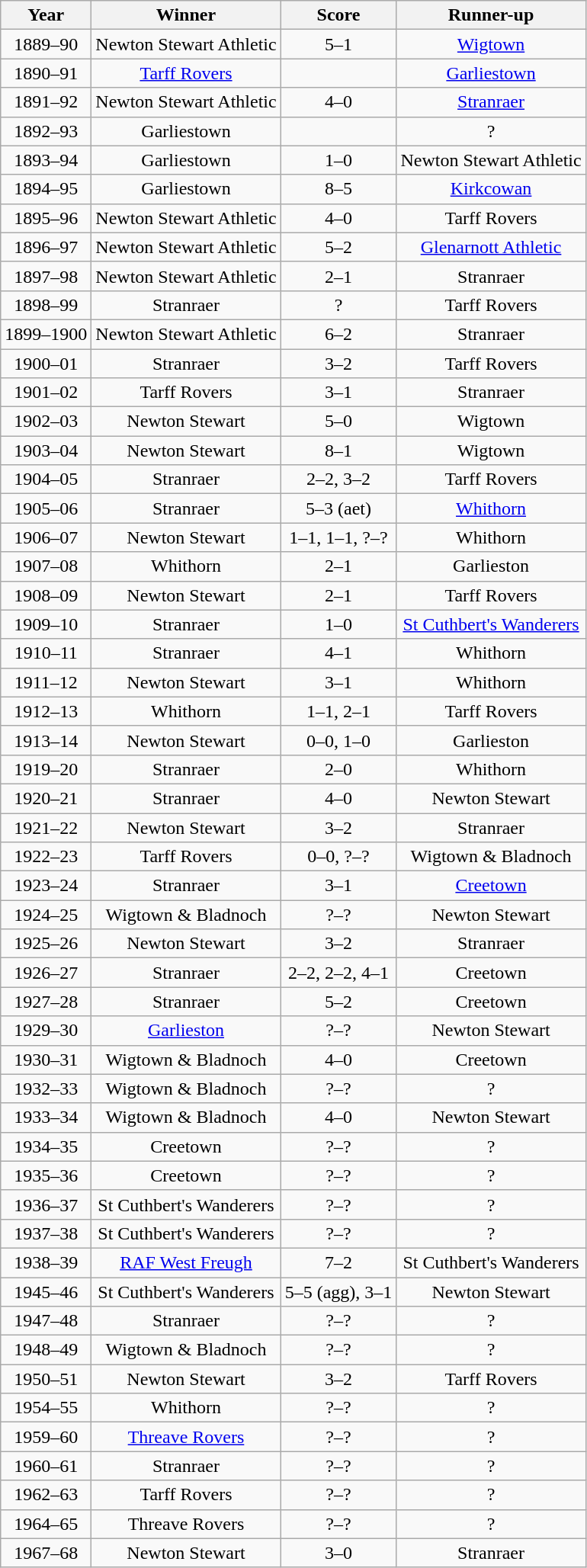<table class="wikitable sortable" style="font-size:100%; text-align:center">
<tr>
<th>Year</th>
<th>Winner</th>
<th>Score</th>
<th>Runner-up</th>
</tr>
<tr>
<td>1889–90</td>
<td>Newton Stewart Athletic</td>
<td>5–1</td>
<td><a href='#'>Wigtown</a></td>
</tr>
<tr>
<td>1890–91</td>
<td><a href='#'>Tarff Rovers</a></td>
<td></td>
<td><a href='#'>Garliestown</a></td>
</tr>
<tr>
<td>1891–92</td>
<td>Newton Stewart Athletic</td>
<td>4–0</td>
<td><a href='#'>Stranraer</a></td>
</tr>
<tr>
<td>1892–93</td>
<td>Garliestown</td>
<td></td>
<td>?</td>
</tr>
<tr>
<td>1893–94</td>
<td>Garliestown</td>
<td>1–0</td>
<td>Newton Stewart Athletic</td>
</tr>
<tr>
<td>1894–95</td>
<td>Garliestown</td>
<td>8–5</td>
<td><a href='#'>Kirkcowan</a></td>
</tr>
<tr>
<td>1895–96</td>
<td>Newton Stewart Athletic</td>
<td>4–0</td>
<td>Tarff Rovers</td>
</tr>
<tr>
<td>1896–97</td>
<td>Newton Stewart Athletic</td>
<td>5–2</td>
<td><a href='#'>Glenarnott Athletic</a></td>
</tr>
<tr>
<td>1897–98</td>
<td>Newton Stewart Athletic</td>
<td>2–1</td>
<td>Stranraer</td>
</tr>
<tr>
<td>1898–99</td>
<td>Stranraer</td>
<td>?</td>
<td>Tarff Rovers</td>
</tr>
<tr>
<td>1899–1900</td>
<td>Newton Stewart Athletic</td>
<td>6–2</td>
<td>Stranraer</td>
</tr>
<tr>
<td>1900–01</td>
<td>Stranraer</td>
<td>3–2</td>
<td>Tarff Rovers</td>
</tr>
<tr>
<td>1901–02</td>
<td>Tarff Rovers</td>
<td>3–1</td>
<td>Stranraer</td>
</tr>
<tr>
<td>1902–03</td>
<td>Newton Stewart</td>
<td>5–0</td>
<td>Wigtown</td>
</tr>
<tr>
<td>1903–04</td>
<td>Newton Stewart</td>
<td>8–1</td>
<td>Wigtown</td>
</tr>
<tr>
<td>1904–05</td>
<td>Stranraer</td>
<td>2–2, 3–2</td>
<td>Tarff Rovers</td>
</tr>
<tr>
<td>1905–06</td>
<td>Stranraer</td>
<td>5–3 (aet)</td>
<td><a href='#'>Whithorn</a></td>
</tr>
<tr>
<td>1906–07</td>
<td>Newton Stewart</td>
<td>1–1, 1–1, ?–?</td>
<td>Whithorn</td>
</tr>
<tr>
<td>1907–08</td>
<td>Whithorn</td>
<td>2–1</td>
<td>Garlieston</td>
</tr>
<tr>
<td>1908–09</td>
<td>Newton Stewart</td>
<td>2–1</td>
<td>Tarff Rovers</td>
</tr>
<tr>
<td>1909–10</td>
<td>Stranraer</td>
<td>1–0</td>
<td><a href='#'>St Cuthbert's Wanderers</a></td>
</tr>
<tr>
<td>1910–11</td>
<td>Stranraer</td>
<td>4–1</td>
<td>Whithorn</td>
</tr>
<tr>
<td>1911–12</td>
<td>Newton Stewart</td>
<td>3–1</td>
<td>Whithorn</td>
</tr>
<tr>
<td>1912–13</td>
<td>Whithorn</td>
<td>1–1, 2–1</td>
<td>Tarff Rovers</td>
</tr>
<tr>
<td>1913–14</td>
<td>Newton Stewart</td>
<td>0–0, 1–0</td>
<td>Garlieston</td>
</tr>
<tr>
<td>1919–20</td>
<td>Stranraer</td>
<td>2–0</td>
<td>Whithorn</td>
</tr>
<tr>
<td>1920–21</td>
<td>Stranraer</td>
<td>4–0</td>
<td>Newton Stewart</td>
</tr>
<tr>
<td>1921–22</td>
<td>Newton Stewart</td>
<td>3–2</td>
<td>Stranraer</td>
</tr>
<tr>
<td>1922–23</td>
<td>Tarff Rovers</td>
<td>0–0, ?–?</td>
<td>Wigtown & Bladnoch</td>
</tr>
<tr>
<td>1923–24</td>
<td>Stranraer</td>
<td>3–1</td>
<td><a href='#'>Creetown</a></td>
</tr>
<tr>
<td>1924–25</td>
<td>Wigtown & Bladnoch</td>
<td>?–?</td>
<td>Newton Stewart</td>
</tr>
<tr>
<td>1925–26</td>
<td>Newton Stewart</td>
<td>3–2</td>
<td>Stranraer</td>
</tr>
<tr>
<td>1926–27</td>
<td>Stranraer</td>
<td>2–2, 2–2, 4–1</td>
<td>Creetown</td>
</tr>
<tr>
<td>1927–28</td>
<td>Stranraer</td>
<td>5–2</td>
<td>Creetown</td>
</tr>
<tr>
<td>1929–30</td>
<td><a href='#'>Garlieston</a></td>
<td>?–?</td>
<td>Newton Stewart</td>
</tr>
<tr>
<td>1930–31</td>
<td>Wigtown & Bladnoch</td>
<td>4–0</td>
<td>Creetown</td>
</tr>
<tr>
<td>1932–33</td>
<td>Wigtown & Bladnoch</td>
<td>?–?</td>
<td>?</td>
</tr>
<tr>
<td>1933–34</td>
<td>Wigtown & Bladnoch</td>
<td>4–0</td>
<td>Newton Stewart</td>
</tr>
<tr>
<td>1934–35</td>
<td>Creetown</td>
<td>?–?</td>
<td>?</td>
</tr>
<tr>
<td>1935–36</td>
<td>Creetown</td>
<td>?–?</td>
<td>?</td>
</tr>
<tr>
<td>1936–37</td>
<td>St Cuthbert's Wanderers</td>
<td>?–?</td>
<td>?</td>
</tr>
<tr>
<td>1937–38</td>
<td>St Cuthbert's Wanderers</td>
<td>?–?</td>
<td>?</td>
</tr>
<tr>
<td>1938–39</td>
<td><a href='#'>RAF West Freugh</a></td>
<td>7–2</td>
<td>St Cuthbert's Wanderers</td>
</tr>
<tr>
<td>1945–46</td>
<td>St Cuthbert's Wanderers</td>
<td>5–5 (agg), 3–1</td>
<td>Newton Stewart</td>
</tr>
<tr>
<td>1947–48</td>
<td>Stranraer</td>
<td>?–?</td>
<td>?</td>
</tr>
<tr>
<td>1948–49</td>
<td>Wigtown & Bladnoch</td>
<td>?–?</td>
<td>?</td>
</tr>
<tr>
<td>1950–51</td>
<td>Newton Stewart</td>
<td>3–2</td>
<td>Tarff Rovers</td>
</tr>
<tr>
<td>1954–55</td>
<td>Whithorn</td>
<td>?–?</td>
<td>?</td>
</tr>
<tr>
<td>1959–60</td>
<td><a href='#'>Threave Rovers</a></td>
<td>?–?</td>
<td>?</td>
</tr>
<tr>
<td>1960–61</td>
<td>Stranraer</td>
<td>?–?</td>
<td>?</td>
</tr>
<tr>
<td>1962–63</td>
<td>Tarff Rovers</td>
<td>?–?</td>
<td>?</td>
</tr>
<tr>
<td>1964–65</td>
<td>Threave Rovers</td>
<td>?–?</td>
<td>?</td>
</tr>
<tr>
<td>1967–68</td>
<td>Newton Stewart</td>
<td>3–0</td>
<td>Stranraer</td>
</tr>
</table>
